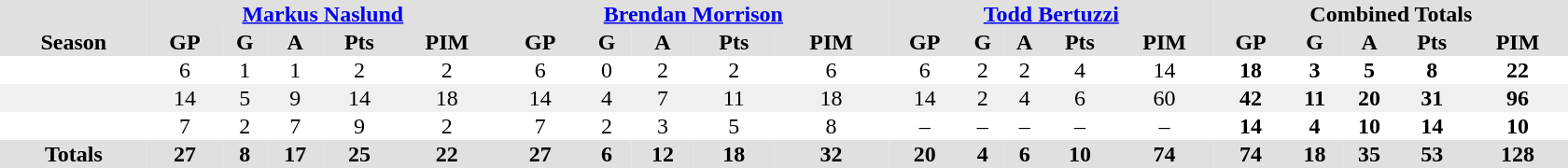<table border="0" cellpadding="1" cellspacing="0" style="text-align:center; width:70em;">
<tr style="background:#e0e0e0;">
<th></th>
<th colspan="5"><a href='#'>Markus Naslund</a></th>
<th colspan="5"><a href='#'>Brendan Morrison</a></th>
<th colspan="5"><a href='#'>Todd Bertuzzi</a></th>
<th colspan="5">Combined Totals</th>
</tr>
<tr style="background:#e0e0e0;">
<th>Season</th>
<th>GP</th>
<th>G</th>
<th>A</th>
<th>Pts</th>
<th>PIM</th>
<th>GP</th>
<th>G</th>
<th>A</th>
<th>Pts</th>
<th>PIM</th>
<th>GP</th>
<th>G</th>
<th>A</th>
<th>Pts</th>
<th>PIM</th>
<th>GP</th>
<th>G</th>
<th>A</th>
<th>Pts</th>
<th>PIM</th>
</tr>
<tr>
<td></td>
<td>6</td>
<td>1</td>
<td>1</td>
<td>2</td>
<td>2</td>
<td>6</td>
<td>0</td>
<td>2</td>
<td>2</td>
<td>6</td>
<td>6</td>
<td>2</td>
<td>2</td>
<td>4</td>
<td>14</td>
<td><strong>18</strong></td>
<td><strong>3</strong></td>
<td><strong>5</strong></td>
<td><strong>8</strong></td>
<td><strong>22</strong></td>
</tr>
<tr style="background:#f0f0f0;">
<td></td>
<td>14</td>
<td>5</td>
<td>9</td>
<td>14</td>
<td>18</td>
<td>14</td>
<td>4</td>
<td>7</td>
<td>11</td>
<td>18</td>
<td>14</td>
<td>2</td>
<td>4</td>
<td>6</td>
<td>60</td>
<td><strong>42</strong></td>
<td><strong>11</strong></td>
<td><strong>20</strong></td>
<td><strong>31</strong></td>
<td><strong>96</strong></td>
</tr>
<tr>
<td></td>
<td>7</td>
<td>2</td>
<td>7</td>
<td>9</td>
<td>2</td>
<td>7</td>
<td>2</td>
<td>3</td>
<td>5</td>
<td>8</td>
<td>–</td>
<td>–</td>
<td>–</td>
<td>–</td>
<td>–</td>
<td><strong>14</strong></td>
<td><strong>4</strong></td>
<td><strong>10</strong></td>
<td><strong>14</strong></td>
<td><strong>10</strong></td>
</tr>
<tr style="background:#e0e0e0;">
<th>Totals</th>
<th>27</th>
<th>8</th>
<th>17</th>
<th>25</th>
<th>22</th>
<th>27</th>
<th>6</th>
<th>12</th>
<th>18</th>
<th>32</th>
<th>20</th>
<th>4</th>
<th>6</th>
<th>10</th>
<th>74</th>
<th>74</th>
<th>18</th>
<th>35</th>
<th>53</th>
<th>128</th>
</tr>
</table>
